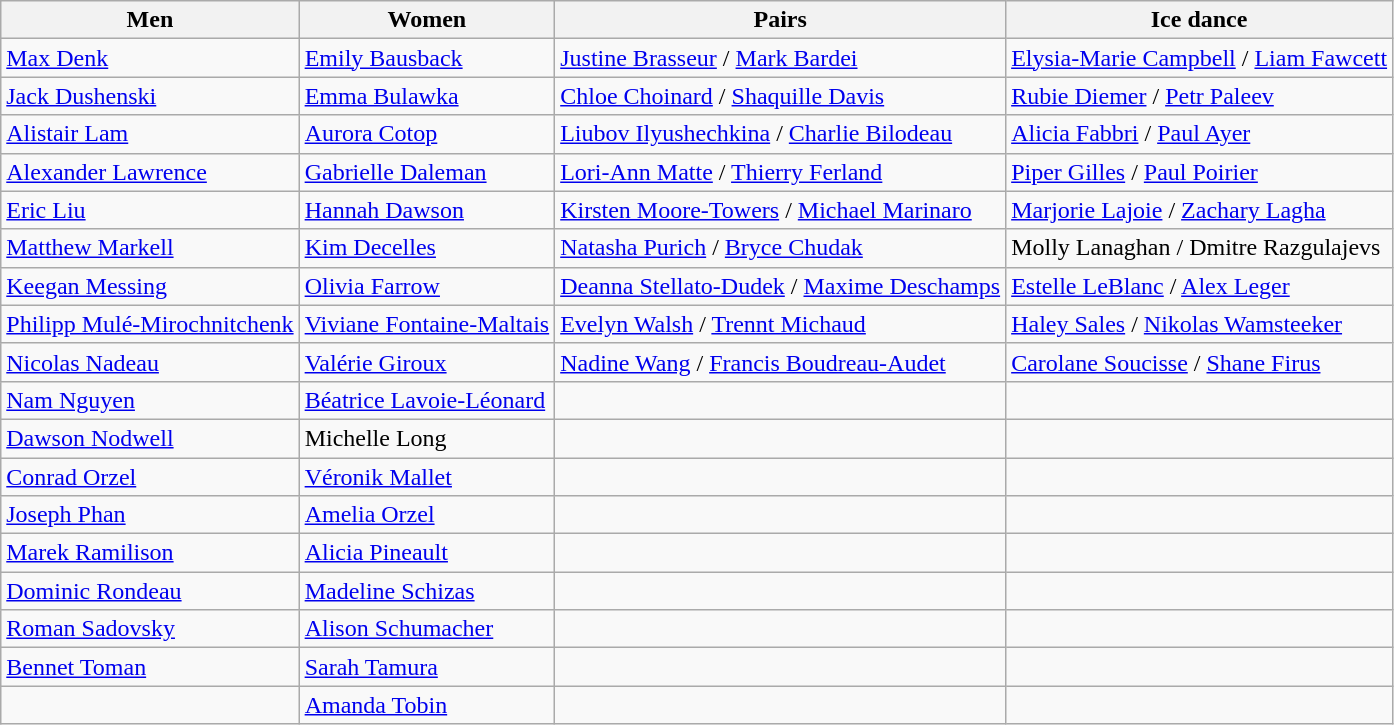<table class="wikitable">
<tr>
<th>Men</th>
<th>Women</th>
<th>Pairs</th>
<th>Ice dance</th>
</tr>
<tr>
<td><a href='#'>Max Denk</a></td>
<td><a href='#'>Emily Bausback</a></td>
<td><a href='#'>Justine Brasseur</a> / <a href='#'>Mark Bardei</a></td>
<td><a href='#'>Elysia-Marie Campbell</a> / <a href='#'>Liam Fawcett</a></td>
</tr>
<tr>
<td><a href='#'>Jack Dushenski</a></td>
<td><a href='#'>Emma Bulawka</a></td>
<td><a href='#'>Chloe Choinard</a> / <a href='#'>Shaquille Davis</a></td>
<td><a href='#'>Rubie Diemer</a> / <a href='#'>Petr Paleev</a></td>
</tr>
<tr>
<td><a href='#'>Alistair Lam</a></td>
<td><a href='#'>Aurora Cotop</a></td>
<td><a href='#'>Liubov Ilyushechkina</a> / <a href='#'>Charlie Bilodeau</a></td>
<td><a href='#'>Alicia Fabbri</a> / <a href='#'>Paul Ayer</a></td>
</tr>
<tr>
<td><a href='#'>Alexander Lawrence</a></td>
<td><a href='#'>Gabrielle Daleman</a></td>
<td><a href='#'>Lori-Ann Matte</a> / <a href='#'>Thierry Ferland</a></td>
<td><a href='#'>Piper Gilles</a> / <a href='#'>Paul Poirier</a></td>
</tr>
<tr>
<td><a href='#'>Eric Liu</a></td>
<td><a href='#'>Hannah Dawson</a></td>
<td><a href='#'>Kirsten Moore-Towers</a> / <a href='#'>Michael Marinaro</a></td>
<td><a href='#'>Marjorie Lajoie</a> / <a href='#'>Zachary Lagha</a></td>
</tr>
<tr>
<td><a href='#'>Matthew Markell</a></td>
<td><a href='#'>Kim Decelles</a></td>
<td><a href='#'>Natasha Purich</a> / <a href='#'>Bryce Chudak</a></td>
<td>Molly Lanaghan / Dmitre Razgulajevs</td>
</tr>
<tr>
<td><a href='#'>Keegan Messing</a></td>
<td><a href='#'>Olivia Farrow</a></td>
<td><a href='#'>Deanna Stellato-Dudek</a> / <a href='#'>Maxime Deschamps</a></td>
<td><a href='#'>Estelle LeBlanc</a> / <a href='#'>Alex Leger</a></td>
</tr>
<tr>
<td><a href='#'>Philipp Mulé-Mirochnitchenk</a></td>
<td><a href='#'>Viviane Fontaine-Maltais</a></td>
<td><a href='#'>Evelyn Walsh</a> / <a href='#'>Trennt Michaud</a></td>
<td><a href='#'>Haley Sales</a> / <a href='#'>Nikolas Wamsteeker</a></td>
</tr>
<tr>
<td><a href='#'>Nicolas Nadeau</a></td>
<td><a href='#'>Valérie Giroux</a></td>
<td><a href='#'>Nadine Wang</a> / <a href='#'>Francis Boudreau-Audet</a></td>
<td><a href='#'>Carolane Soucisse</a> / <a href='#'>Shane Firus</a></td>
</tr>
<tr>
<td><a href='#'>Nam Nguyen</a></td>
<td><a href='#'>Béatrice Lavoie-Léonard</a></td>
<td></td>
<td></td>
</tr>
<tr>
<td><a href='#'>Dawson Nodwell</a></td>
<td>Michelle Long</td>
<td></td>
<td></td>
</tr>
<tr>
<td><a href='#'>Conrad Orzel</a></td>
<td><a href='#'>Véronik Mallet</a></td>
<td></td>
<td></td>
</tr>
<tr>
<td><a href='#'>Joseph Phan</a></td>
<td><a href='#'>Amelia Orzel</a></td>
<td></td>
<td></td>
</tr>
<tr>
<td><a href='#'>Marek Ramilison</a></td>
<td><a href='#'>Alicia Pineault</a></td>
<td></td>
<td></td>
</tr>
<tr>
<td><a href='#'>Dominic Rondeau</a></td>
<td><a href='#'>Madeline Schizas</a></td>
<td></td>
<td></td>
</tr>
<tr>
<td><a href='#'>Roman Sadovsky</a></td>
<td><a href='#'>Alison Schumacher</a></td>
<td></td>
<td></td>
</tr>
<tr>
<td><a href='#'>Bennet Toman</a></td>
<td><a href='#'>Sarah Tamura</a></td>
<td></td>
<td></td>
</tr>
<tr>
<td></td>
<td><a href='#'>Amanda Tobin</a></td>
<td></td>
<td></td>
</tr>
</table>
